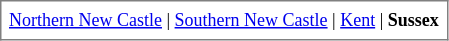<table border="1" cellspacing="0" cellpadding="5" rules="all" style="margin:1em; font-size:75%">
<tr>
<td><a href='#'>Northern New Castle</a>  | <a href='#'>Southern New Castle</a> | <a href='#'>Kent</a> | <strong>Sussex</strong></td>
</tr>
</table>
